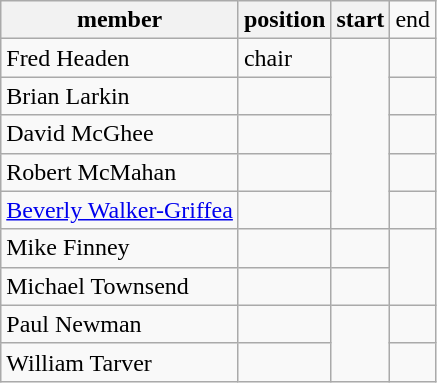<table class="wikitable" border="1">
<tr>
<th>member</th>
<th>position</th>
<th>start</th>
<td>end</td>
</tr>
<tr>
<td>Fred Headen</td>
<td>chair</td>
<td rowspan=5></td>
</tr>
<tr>
<td>Brian Larkin </td>
<td></td>
<td></td>
</tr>
<tr>
<td>David McGhee</td>
<td></td>
<td></td>
</tr>
<tr>
<td>Robert McMahan </td>
<td></td>
<td></td>
</tr>
<tr>
<td><a href='#'>Beverly Walker-Griffea</a></td>
<td></td>
<td></td>
</tr>
<tr>
<td>Mike Finney</td>
<td></td>
<td></td>
<td rowspan=2></td>
</tr>
<tr>
<td>Michael Townsend</td>
<td></td>
<td></td>
</tr>
<tr>
<td>Paul Newman</td>
<td></td>
<td rowspan=2></td>
<td></td>
</tr>
<tr>
<td>William Tarver</td>
<td></td>
</tr>
</table>
